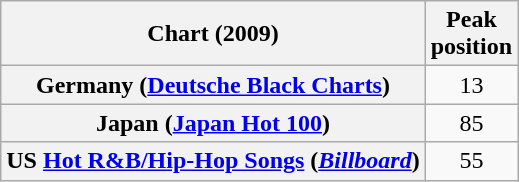<table class="wikitable sortable plainrowheaders">
<tr>
<th scope="col">Chart (2009)</th>
<th scope="col">Peak<br>position</th>
</tr>
<tr>
<th scope="row">Germany (<a href='#'>Deutsche Black Charts</a>)</th>
<td style="text-align:center;">13</td>
</tr>
<tr>
<th scope="row">Japan (<a href='#'>Japan Hot 100</a>)</th>
<td style="text-align:center;">85</td>
</tr>
<tr>
<th scope="row">US <a href='#'>Hot R&B/Hip-Hop Songs</a> (<em><a href='#'>Billboard</a></em>)</th>
<td style="text-align:center;">55</td>
</tr>
</table>
